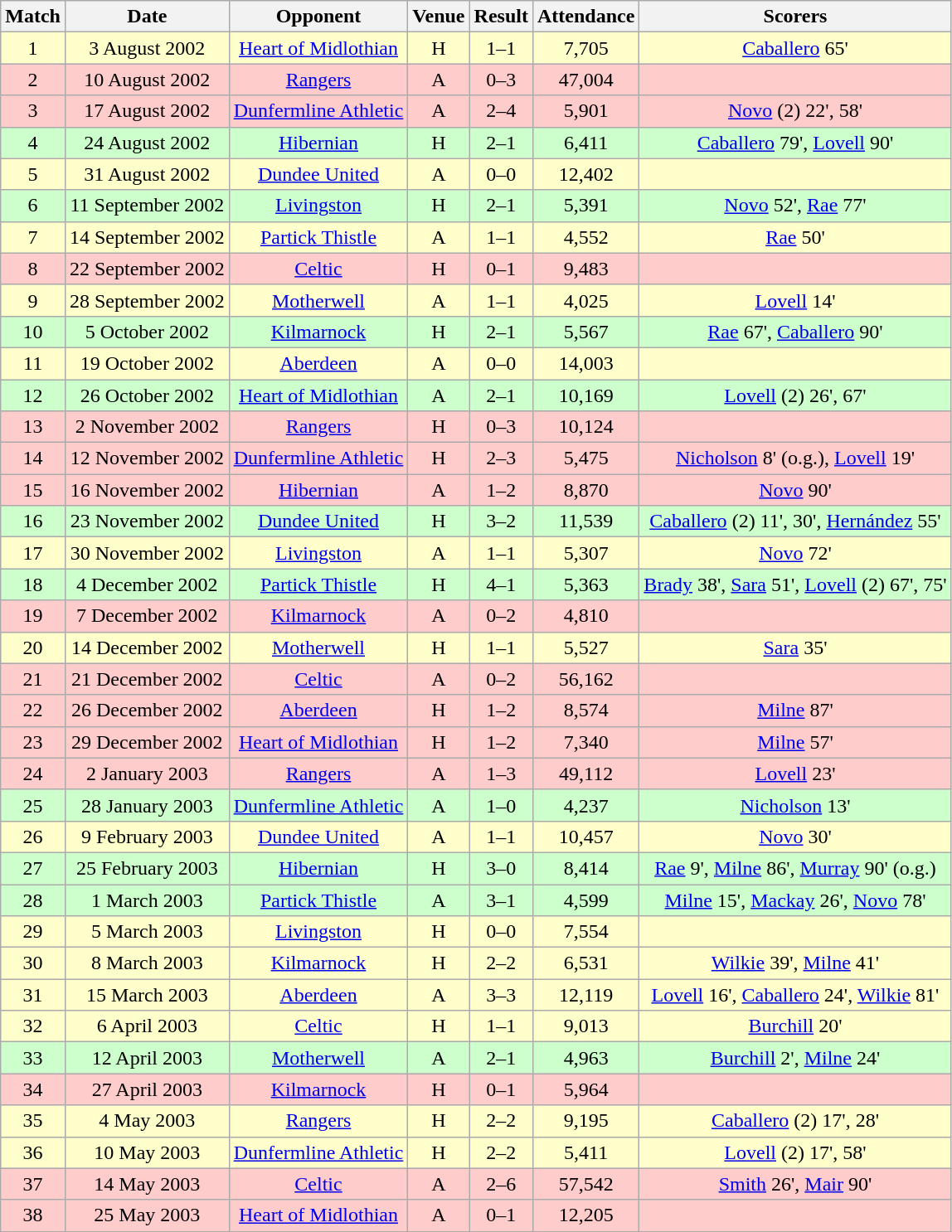<table class="wikitable" style="font-size:100%; text-align:center">
<tr>
<th>Match</th>
<th>Date</th>
<th>Opponent</th>
<th>Venue</th>
<th>Result</th>
<th>Attendance</th>
<th>Scorers</th>
</tr>
<tr style="background: #FFFFCC;">
<td>1</td>
<td>3 August 2002</td>
<td><a href='#'>Heart of Midlothian</a></td>
<td>H</td>
<td>1–1</td>
<td>7,705</td>
<td><a href='#'>Caballero</a> 65'</td>
</tr>
<tr style="background: #FFCCCC;">
<td>2</td>
<td>10 August 2002</td>
<td><a href='#'>Rangers</a></td>
<td>A</td>
<td>0–3</td>
<td>47,004</td>
<td></td>
</tr>
<tr style="background: #FFCCCC;">
<td>3</td>
<td>17 August 2002</td>
<td><a href='#'>Dunfermline Athletic</a></td>
<td>A</td>
<td>2–4</td>
<td>5,901</td>
<td><a href='#'>Novo</a> (2) 22', 58'</td>
</tr>
<tr style="background: #CCFFCC;">
<td>4</td>
<td>24 August 2002</td>
<td><a href='#'>Hibernian</a></td>
<td>H</td>
<td>2–1</td>
<td>6,411</td>
<td><a href='#'>Caballero</a> 79', <a href='#'>Lovell</a> 90'</td>
</tr>
<tr style="background: #FFFFCC;">
<td>5</td>
<td>31 August 2002</td>
<td><a href='#'>Dundee United</a></td>
<td>A</td>
<td>0–0</td>
<td>12,402</td>
<td></td>
</tr>
<tr style="background: #CCFFCC;">
<td>6</td>
<td>11 September 2002</td>
<td><a href='#'>Livingston</a></td>
<td>H</td>
<td>2–1</td>
<td>5,391</td>
<td><a href='#'>Novo</a> 52', <a href='#'>Rae</a> 77'</td>
</tr>
<tr style="background: #FFFFCC;">
<td>7</td>
<td>14 September 2002</td>
<td><a href='#'>Partick Thistle</a></td>
<td>A</td>
<td>1–1</td>
<td>4,552</td>
<td><a href='#'>Rae</a> 50'</td>
</tr>
<tr style="background: #FFCCCC;">
<td>8</td>
<td>22 September 2002</td>
<td><a href='#'>Celtic</a></td>
<td>H</td>
<td>0–1</td>
<td>9,483</td>
<td></td>
</tr>
<tr style="background: #FFFFCC;">
<td>9</td>
<td>28 September 2002</td>
<td><a href='#'>Motherwell</a></td>
<td>A</td>
<td>1–1</td>
<td>4,025</td>
<td><a href='#'>Lovell</a> 14'</td>
</tr>
<tr style="background: #CCFFCC;">
<td>10</td>
<td>5 October 2002</td>
<td><a href='#'>Kilmarnock</a></td>
<td>H</td>
<td>2–1</td>
<td>5,567</td>
<td><a href='#'>Rae</a> 67', <a href='#'>Caballero</a> 90'</td>
</tr>
<tr style="background: #FFFFCC;">
<td>11</td>
<td>19 October 2002</td>
<td><a href='#'>Aberdeen</a></td>
<td>A</td>
<td>0–0</td>
<td>14,003</td>
<td></td>
</tr>
<tr style="background: #CCFFCC;">
<td>12</td>
<td>26 October 2002</td>
<td><a href='#'>Heart of Midlothian</a></td>
<td>A</td>
<td>2–1</td>
<td>10,169</td>
<td><a href='#'>Lovell</a> (2) 26', 67'</td>
</tr>
<tr style="background: #FFCCCC;">
<td>13</td>
<td>2 November 2002</td>
<td><a href='#'>Rangers</a></td>
<td>H</td>
<td>0–3</td>
<td>10,124</td>
<td></td>
</tr>
<tr style="background: #FFCCCC;">
<td>14</td>
<td>12 November 2002</td>
<td><a href='#'>Dunfermline Athletic</a></td>
<td>H</td>
<td>2–3</td>
<td>5,475</td>
<td><a href='#'>Nicholson</a> 8' (o.g.), <a href='#'>Lovell</a> 19'</td>
</tr>
<tr style="background: #FFCCCC;">
<td>15</td>
<td>16 November 2002</td>
<td><a href='#'>Hibernian</a></td>
<td>A</td>
<td>1–2</td>
<td>8,870</td>
<td><a href='#'>Novo</a> 90'</td>
</tr>
<tr style="background: #CCFFCC;">
<td>16</td>
<td>23 November 2002</td>
<td><a href='#'>Dundee United</a></td>
<td>H</td>
<td>3–2</td>
<td>11,539</td>
<td><a href='#'>Caballero</a> (2) 11', 30', <a href='#'>Hernández</a> 55'</td>
</tr>
<tr style="background: #FFFFCC;">
<td>17</td>
<td>30 November 2002</td>
<td><a href='#'>Livingston</a></td>
<td>A</td>
<td>1–1</td>
<td>5,307</td>
<td><a href='#'>Novo</a> 72'</td>
</tr>
<tr style="background: #CCFFCC;">
<td>18</td>
<td>4 December 2002</td>
<td><a href='#'>Partick Thistle</a></td>
<td>H</td>
<td>4–1</td>
<td>5,363</td>
<td><a href='#'>Brady</a> 38', <a href='#'>Sara</a> 51', <a href='#'>Lovell</a> (2) 67', 75'</td>
</tr>
<tr style="background: #FFCCCC;">
<td>19</td>
<td>7 December 2002</td>
<td><a href='#'>Kilmarnock</a></td>
<td>A</td>
<td>0–2</td>
<td>4,810</td>
<td></td>
</tr>
<tr style="background: #FFFFCC;">
<td>20</td>
<td>14 December 2002</td>
<td><a href='#'>Motherwell</a></td>
<td>H</td>
<td>1–1</td>
<td>5,527</td>
<td><a href='#'>Sara</a> 35'</td>
</tr>
<tr style="background: #FFCCCC;">
<td>21</td>
<td>21 December 2002</td>
<td><a href='#'>Celtic</a></td>
<td>A</td>
<td>0–2</td>
<td>56,162</td>
<td></td>
</tr>
<tr style="background: #FFCCCC;">
<td>22</td>
<td>26 December 2002</td>
<td><a href='#'>Aberdeen</a></td>
<td>H</td>
<td>1–2</td>
<td>8,574</td>
<td><a href='#'>Milne</a> 87'</td>
</tr>
<tr style="background: #FFCCCC;">
<td>23</td>
<td>29 December 2002</td>
<td><a href='#'>Heart of Midlothian</a></td>
<td>H</td>
<td>1–2</td>
<td>7,340</td>
<td><a href='#'>Milne</a> 57'</td>
</tr>
<tr style="background: #FFCCCC;">
<td>24</td>
<td>2 January 2003</td>
<td><a href='#'>Rangers</a></td>
<td>A</td>
<td>1–3</td>
<td>49,112</td>
<td><a href='#'>Lovell</a> 23'</td>
</tr>
<tr style="background: #CCFFCC;">
<td>25</td>
<td>28 January 2003</td>
<td><a href='#'>Dunfermline Athletic</a></td>
<td>A</td>
<td>1–0</td>
<td>4,237</td>
<td><a href='#'>Nicholson</a> 13'</td>
</tr>
<tr style="background: #FFFFCC;">
<td>26</td>
<td>9 February 2003</td>
<td><a href='#'>Dundee United</a></td>
<td>A</td>
<td>1–1</td>
<td>10,457</td>
<td><a href='#'>Novo</a> 30'</td>
</tr>
<tr style="background: #CCFFCC;">
<td>27</td>
<td>25 February 2003</td>
<td><a href='#'>Hibernian</a></td>
<td>H</td>
<td>3–0</td>
<td>8,414</td>
<td><a href='#'>Rae</a> 9', <a href='#'>Milne</a> 86', <a href='#'>Murray</a> 90' (o.g.)</td>
</tr>
<tr style="background: #CCFFCC;">
<td>28</td>
<td>1 March 2003</td>
<td><a href='#'>Partick Thistle</a></td>
<td>A</td>
<td>3–1</td>
<td>4,599</td>
<td><a href='#'>Milne</a> 15', <a href='#'>Mackay</a> 26', <a href='#'>Novo</a> 78'</td>
</tr>
<tr style="background: #FFFFCC;">
<td>29</td>
<td>5 March 2003</td>
<td><a href='#'>Livingston</a></td>
<td>H</td>
<td>0–0</td>
<td>7,554</td>
<td></td>
</tr>
<tr style="background: #FFFFCC;">
<td>30</td>
<td>8 March 2003</td>
<td><a href='#'>Kilmarnock</a></td>
<td>H</td>
<td>2–2</td>
<td>6,531</td>
<td><a href='#'>Wilkie</a> 39', <a href='#'>Milne</a> 41'</td>
</tr>
<tr style="background: #FFFFCC;">
<td>31</td>
<td>15 March 2003</td>
<td><a href='#'>Aberdeen</a></td>
<td>A</td>
<td>3–3</td>
<td>12,119</td>
<td><a href='#'>Lovell</a> 16', <a href='#'>Caballero</a> 24', <a href='#'>Wilkie</a> 81'</td>
</tr>
<tr style="background: #FFFFCC;">
<td>32</td>
<td>6 April 2003</td>
<td><a href='#'>Celtic</a></td>
<td>H</td>
<td>1–1</td>
<td>9,013</td>
<td><a href='#'>Burchill</a> 20'</td>
</tr>
<tr style="background: #CCFFCC;">
<td>33</td>
<td>12 April 2003</td>
<td><a href='#'>Motherwell</a></td>
<td>A</td>
<td>2–1</td>
<td>4,963</td>
<td><a href='#'>Burchill</a> 2', <a href='#'>Milne</a> 24'</td>
</tr>
<tr style="background: #FFCCCC;">
<td>34</td>
<td>27 April 2003</td>
<td><a href='#'>Kilmarnock</a></td>
<td>H</td>
<td>0–1</td>
<td>5,964</td>
<td></td>
</tr>
<tr style="background: #FFFFCC;">
<td>35</td>
<td>4 May 2003</td>
<td><a href='#'>Rangers</a></td>
<td>H</td>
<td>2–2</td>
<td>9,195</td>
<td><a href='#'>Caballero</a> (2) 17', 28'</td>
</tr>
<tr style="background: #FFFFCC;">
<td>36</td>
<td>10 May 2003</td>
<td><a href='#'>Dunfermline Athletic</a></td>
<td>H</td>
<td>2–2</td>
<td>5,411</td>
<td><a href='#'>Lovell</a> (2) 17', 58'</td>
</tr>
<tr style="background: #FFCCCC;">
<td>37</td>
<td>14 May 2003</td>
<td><a href='#'>Celtic</a></td>
<td>A</td>
<td>2–6</td>
<td>57,542</td>
<td><a href='#'>Smith</a> 26', <a href='#'>Mair</a> 90'</td>
</tr>
<tr style="background: #FFCCCC;">
<td>38</td>
<td>25 May 2003</td>
<td><a href='#'>Heart of Midlothian</a></td>
<td>A</td>
<td>0–1</td>
<td>12,205</td>
<td></td>
</tr>
</table>
